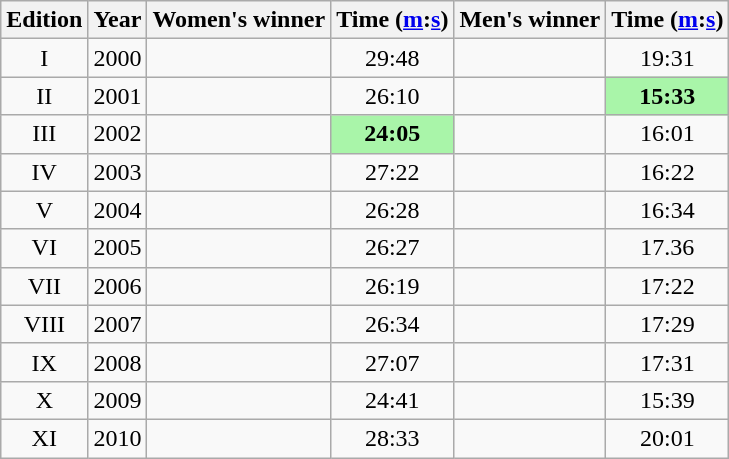<table class="wikitable" style="text-align:center">
<tr>
<th>Edition</th>
<th>Year</th>
<th>Women's winner</th>
<th>Time (<a href='#'>m</a>:<a href='#'>s</a>)</th>
<th>Men's winner</th>
<th>Time (<a href='#'>m</a>:<a href='#'>s</a>)</th>
</tr>
<tr>
<td>I</td>
<td>2000</td>
<td align=left></td>
<td>29:48</td>
<td align=left></td>
<td>19:31</td>
</tr>
<tr>
<td>II</td>
<td>2001</td>
<td align=left></td>
<td>26:10</td>
<td align=left></td>
<td bgcolor=#A9F5A9><strong>15:33</strong></td>
</tr>
<tr>
<td>III</td>
<td>2002</td>
<td align=left></td>
<td bgcolor=#A9F5A9><strong>24:05</strong></td>
<td align=left></td>
<td>16:01</td>
</tr>
<tr>
<td>IV</td>
<td>2003</td>
<td align=left></td>
<td>27:22</td>
<td align=left></td>
<td>16:22</td>
</tr>
<tr>
<td>V</td>
<td>2004</td>
<td align=left></td>
<td>26:28</td>
<td align=left></td>
<td>16:34</td>
</tr>
<tr>
<td>VI</td>
<td>2005</td>
<td align=left></td>
<td>26:27</td>
<td align=left></td>
<td>17.36</td>
</tr>
<tr>
<td>VII</td>
<td>2006</td>
<td align=left></td>
<td>26:19</td>
<td align=left></td>
<td>17:22</td>
</tr>
<tr>
<td>VIII</td>
<td>2007</td>
<td align=left></td>
<td>26:34</td>
<td align=left></td>
<td>17:29</td>
</tr>
<tr>
<td>IX</td>
<td>2008</td>
<td align=left></td>
<td>27:07</td>
<td align=left></td>
<td>17:31</td>
</tr>
<tr>
<td>X</td>
<td>2009</td>
<td align=left></td>
<td>24:41</td>
<td align=left></td>
<td>15:39</td>
</tr>
<tr>
<td>XI</td>
<td>2010</td>
<td align=left></td>
<td>28:33</td>
<td align=left></td>
<td>20:01</td>
</tr>
</table>
